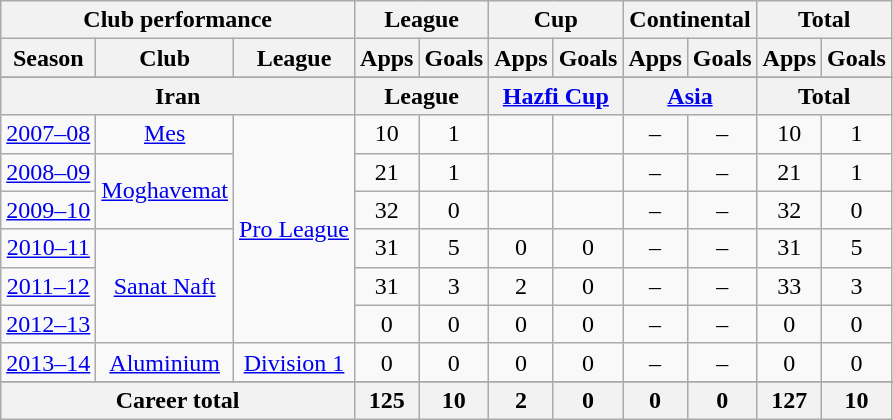<table class="wikitable" style="text-align:center">
<tr>
<th colspan=3>Club performance</th>
<th colspan=2>League</th>
<th colspan=2>Cup</th>
<th colspan=2>Continental</th>
<th colspan=2>Total</th>
</tr>
<tr>
<th>Season</th>
<th>Club</th>
<th>League</th>
<th>Apps</th>
<th>Goals</th>
<th>Apps</th>
<th>Goals</th>
<th>Apps</th>
<th>Goals</th>
<th>Apps</th>
<th>Goals</th>
</tr>
<tr>
</tr>
<tr>
<th colspan=3>Iran</th>
<th colspan=2>League</th>
<th colspan=2><a href='#'>Hazfi Cup</a></th>
<th colspan=2><a href='#'>Asia</a></th>
<th colspan=2>Total</th>
</tr>
<tr>
<td><a href='#'>2007–08</a></td>
<td rowspan="1"><a href='#'>Mes</a></td>
<td rowspan="6"><a href='#'>Pro League</a></td>
<td>10</td>
<td>1</td>
<td></td>
<td></td>
<td>–</td>
<td>–</td>
<td>10</td>
<td>1</td>
</tr>
<tr>
<td><a href='#'>2008–09</a></td>
<td rowspan="2"><a href='#'>Moghavemat</a></td>
<td>21</td>
<td>1</td>
<td></td>
<td></td>
<td>–</td>
<td>–</td>
<td>21</td>
<td>1</td>
</tr>
<tr>
<td><a href='#'>2009–10</a></td>
<td>32</td>
<td>0</td>
<td></td>
<td></td>
<td>–</td>
<td>–</td>
<td>32</td>
<td>0</td>
</tr>
<tr>
<td><a href='#'>2010–11</a></td>
<td rowspan="3"><a href='#'>Sanat Naft</a></td>
<td>31</td>
<td>5</td>
<td>0</td>
<td>0</td>
<td>–</td>
<td>–</td>
<td>31</td>
<td>5</td>
</tr>
<tr>
<td><a href='#'>2011–12</a></td>
<td>31</td>
<td>3</td>
<td>2</td>
<td>0</td>
<td>–</td>
<td>–</td>
<td>33</td>
<td>3</td>
</tr>
<tr>
<td><a href='#'>2012–13</a></td>
<td>0</td>
<td>0</td>
<td>0</td>
<td>0</td>
<td>–</td>
<td>–</td>
<td>0</td>
<td>0</td>
</tr>
<tr>
<td><a href='#'>2013–14</a></td>
<td rowspan="1"><a href='#'>Aluminium</a></td>
<td rowspan="1"><a href='#'>Division 1</a></td>
<td>0</td>
<td>0</td>
<td>0</td>
<td>0</td>
<td>–</td>
<td>–</td>
<td>0</td>
<td>0</td>
</tr>
<tr>
</tr>
<tr>
<th colspan=3>Career total</th>
<th>125</th>
<th>10</th>
<th>2</th>
<th>0</th>
<th>0</th>
<th>0</th>
<th>127</th>
<th>10</th>
</tr>
</table>
